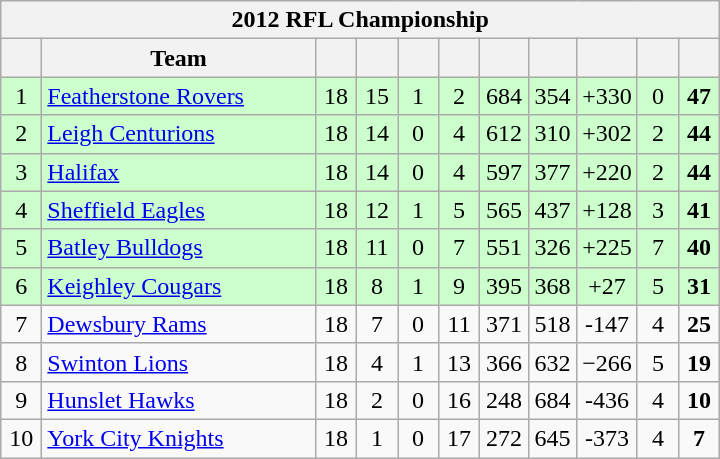<table class="wikitable" style="text-align:center;">
<tr>
<th colspan="11">2012 RFL Championship</th>
</tr>
<tr>
<th style="width:20px;"></th>
<th style="width:175px;">Team</th>
<th style="width:20px;"></th>
<th style="width:20px;"></th>
<th style="width:20px;"></th>
<th style="width:20px;"></th>
<th style="width:25px;"></th>
<th style="width:25px;"></th>
<th style="width:25px;"></th>
<th style="width:20px;"></th>
<th style="width:20px;"></th>
</tr>
<tr align=center style="background:#CCFFCC;">
<td>1</td>
<td style="text-align:left;"> <a href='#'>Featherstone Rovers</a></td>
<td>18</td>
<td>15</td>
<td>1</td>
<td>2</td>
<td>684</td>
<td>354</td>
<td>+330</td>
<td>0</td>
<td><strong>47</strong></td>
</tr>
<tr align=center style="background:#CCFFCC;">
<td>2</td>
<td style="text-align:left;"> <a href='#'>Leigh Centurions</a></td>
<td>18</td>
<td>14</td>
<td>0</td>
<td>4</td>
<td>612</td>
<td>310</td>
<td>+302</td>
<td>2</td>
<td><strong>44</strong></td>
</tr>
<tr align=center style="background:#CCFFCC;">
<td>3</td>
<td style="text-align:left;"> <a href='#'>Halifax</a></td>
<td>18</td>
<td>14</td>
<td>0</td>
<td>4</td>
<td>597</td>
<td>377</td>
<td>+220</td>
<td>2</td>
<td><strong>44</strong></td>
</tr>
<tr align=center style="background:#CCFFCC;">
<td>4</td>
<td style="text-align:left;"> <a href='#'>Sheffield Eagles</a></td>
<td>18</td>
<td>12</td>
<td>1</td>
<td>5</td>
<td>565</td>
<td>437</td>
<td>+128</td>
<td>3</td>
<td><strong>41</strong></td>
</tr>
<tr align=center style="background:#CCFFCC;">
<td>5</td>
<td style="text-align:left"> <a href='#'>Batley Bulldogs</a></td>
<td>18</td>
<td>11</td>
<td>0</td>
<td>7</td>
<td>551</td>
<td>326</td>
<td>+225</td>
<td>7</td>
<td><strong>40</strong></td>
</tr>
<tr align=center style="background:#CCFFCC;">
<td>6</td>
<td style="text-align:left;"> <a href='#'>Keighley Cougars</a></td>
<td>18</td>
<td>8</td>
<td>1</td>
<td>9</td>
<td>395</td>
<td>368</td>
<td>+27</td>
<td>5</td>
<td><strong>31</strong></td>
</tr>
<tr align=center style="background:#">
<td>7</td>
<td style="text-align:left;"> <a href='#'>Dewsbury Rams</a></td>
<td>18</td>
<td>7</td>
<td>0</td>
<td>11</td>
<td>371</td>
<td>518</td>
<td>-147</td>
<td>4</td>
<td><strong>25</strong></td>
</tr>
<tr align=center style="background:#;">
<td>8</td>
<td style="text-align:left;"> <a href='#'>Swinton Lions</a></td>
<td>18</td>
<td>4</td>
<td>1</td>
<td>13</td>
<td>366</td>
<td>632</td>
<td>−266</td>
<td>5</td>
<td><strong>19</strong></td>
</tr>
<tr align=center style="background:#;">
<td>9</td>
<td style="text-align:left;"> <a href='#'>Hunslet Hawks</a></td>
<td>18</td>
<td>2</td>
<td>0</td>
<td>16</td>
<td>248</td>
<td>684</td>
<td>-436</td>
<td>4</td>
<td><strong>10</strong></td>
</tr>
<tr align=center style="background:#;">
<td>10</td>
<td style="text-align:left;"> <a href='#'>York City Knights</a></td>
<td>18</td>
<td>1</td>
<td>0</td>
<td>17</td>
<td>272</td>
<td>645</td>
<td>-373</td>
<td>4</td>
<td><strong>7</strong></td>
</tr>
</table>
